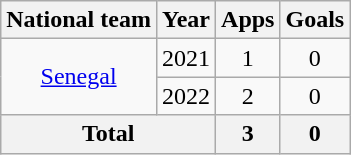<table class="wikitable" style="text-align: center">
<tr>
<th>National team</th>
<th>Year</th>
<th>Apps</th>
<th>Goals</th>
</tr>
<tr>
<td rowspan="2"><a href='#'>Senegal</a></td>
<td>2021</td>
<td>1</td>
<td>0</td>
</tr>
<tr>
<td>2022</td>
<td>2</td>
<td>0</td>
</tr>
<tr>
<th colspan="2">Total</th>
<th>3</th>
<th>0</th>
</tr>
</table>
